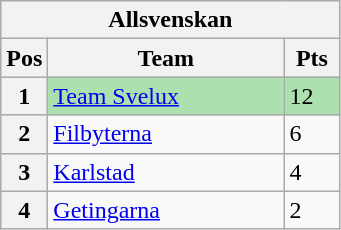<table class="wikitable">
<tr>
<th colspan="3">Allsvenskan</th>
</tr>
<tr>
<th width=20>Pos</th>
<th width=150>Team</th>
<th width=30>Pts</th>
</tr>
<tr style="background:#ACE1AF;">
<th>1</th>
<td><a href='#'>Team Svelux</a></td>
<td>12</td>
</tr>
<tr>
<th>2</th>
<td><a href='#'>Filbyterna</a></td>
<td>6</td>
</tr>
<tr>
<th>3</th>
<td><a href='#'>Karlstad</a></td>
<td>4</td>
</tr>
<tr>
<th>4</th>
<td><a href='#'>Getingarna</a></td>
<td>2</td>
</tr>
</table>
